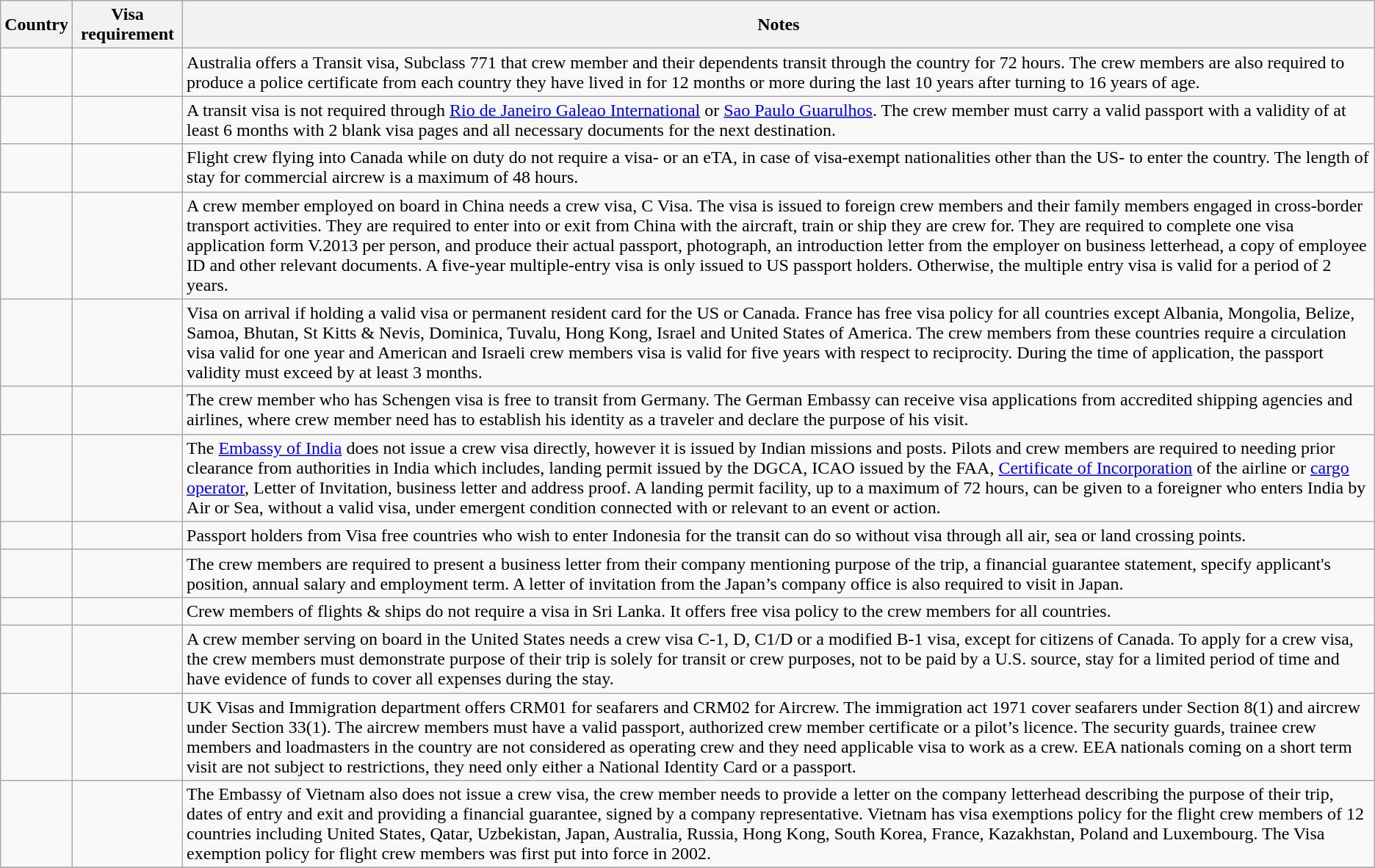<table class="sortable wikitable">
<tr>
<th>Country</th>
<th>Visa requirement</th>
<th>Notes</th>
</tr>
<tr>
<td></td>
<td></td>
<td>Australia offers a Transit visa, Subclass 771 that crew member and their dependents transit through the country for 72 hours. The crew members are also required to produce a police certificate from each country they have lived in for 12 months or more during the last 10 years after turning to 16 years of age.</td>
</tr>
<tr>
<td></td>
<td></td>
<td>A transit visa is not required through <a href='#'>Rio de Janeiro Galeao International</a> or <a href='#'>Sao Paulo Guarulhos</a>. The crew member must carry a valid passport with a validity of at least 6 months with 2 blank visa pages and all necessary documents for the next destination.</td>
</tr>
<tr>
<td></td>
<td></td>
<td>Flight crew flying into Canada while on duty do not require a visa- or an eTA, in case of visa-exempt nationalities other than the US- to enter the country. The length of stay for commercial aircrew is a maximum of 48 hours.</td>
</tr>
<tr>
<td></td>
<td></td>
<td>A crew member employed on board in China needs a crew visa, C Visa. The visa is issued to foreign crew members and their family members engaged in cross-border transport activities. They are required to enter into or exit from China with the aircraft, train or ship they are crew for. They are required to complete one visa application form V.2013 per person, and produce their actual passport, photograph, an introduction letter from the employer on business letterhead, a copy of employee ID and other relevant documents. A five-year multiple-entry visa is only issued to US passport holders. Otherwise, the multiple entry visa is valid for a period of 2 years.</td>
</tr>
<tr>
<td></td>
<td></td>
<td>Visa on arrival if holding a valid visa or permanent resident card for the US or Canada. France has free visa policy for all countries except Albania, Mongolia, Belize, Samoa, Bhutan, St Kitts & Nevis, Dominica, Tuvalu, Hong Kong, Israel and United States of America. The crew members from these countries require a circulation visa valid for one year and American and Israeli crew members visa is valid for five years with respect to reciprocity. During the time of application, the passport validity must exceed by at least 3 months.</td>
</tr>
<tr>
<td></td>
<td></td>
<td>The crew member who has Schengen visa is free to transit from Germany. The German Embassy can receive visa applications from accredited shipping agencies and airlines, where crew member need has to establish his identity as a traveler and declare the purpose of his visit.</td>
</tr>
<tr>
<td></td>
<td></td>
<td>The <a href='#'>Embassy of India</a> does not issue a crew visa directly, however it is issued by Indian missions and posts. Pilots and crew members are required to needing prior clearance from authorities in India which includes, landing permit issued by the DGCA, ICAO issued by the FAA, <a href='#'>Certificate of Incorporation</a> of the airline or <a href='#'>cargo operator</a>, Letter of Invitation, business letter and address proof. A landing permit facility, up to a maximum of 72 hours, can be given to a foreigner who enters India by Air or Sea, without a valid visa, under emergent condition connected with or relevant to an event or action.</td>
</tr>
<tr>
<td></td>
<td></td>
<td>Passport holders from Visa free countries who wish to enter Indonesia for the transit can do so without visa through all air, sea or land crossing points.</td>
</tr>
<tr>
<td></td>
<td></td>
<td>The crew members are required to present a business letter from their company mentioning  purpose of the trip, a financial guarantee statement, specify applicant's position, annual salary and employment term. A  letter of invitation from the Japan’s company office is also required to visit in Japan.</td>
</tr>
<tr>
<td></td>
<td></td>
<td>Crew members of flights & ships do not require a visa in Sri Lanka. It offers free visa policy to the crew members for all countries.</td>
</tr>
<tr>
<td></td>
<td></td>
<td>A crew member serving on board in the United States needs a crew visa C-1, D, C1/D or a modified B-1 visa, except for citizens of Canada. To apply for a crew visa, the crew members must demonstrate purpose of their trip is solely for transit or crew purposes, not to be paid by a U.S. source, stay for a limited period of time and have evidence of funds to cover all expenses during the stay.</td>
</tr>
<tr>
<td></td>
<td></td>
<td>UK Visas and Immigration department offers CRM01 for seafarers and CRM02 for Aircrew. The immigration act 1971 cover seafarers under Section 8(1) and aircrew under Section 33(1). The aircrew members must have a valid passport, authorized crew member certificate or a pilot’s licence. The security guards, trainee crew members and loadmasters in the country are not considered as operating crew and they need applicable visa to work as a crew. EEA nationals coming on a short term visit are not subject to restrictions, they need only either a National Identity Card or a passport.</td>
</tr>
<tr>
<td></td>
<td></td>
<td>The Embassy of Vietnam also does not issue a crew visa, the crew member needs to provide a letter on the company letterhead describing the purpose of their trip, dates of entry and exit and providing a financial guarantee, signed by a company representative. Vietnam has visa exemptions policy for the flight crew members of 12 countries including United States, Qatar, Uzbekistan, Japan, Australia, Russia, Hong Kong, South Korea, France, Kazakhstan, Poland and Luxembourg. The Visa exemption policy for flight crew members was first put into force in 2002.</td>
</tr>
<tr>
</tr>
</table>
